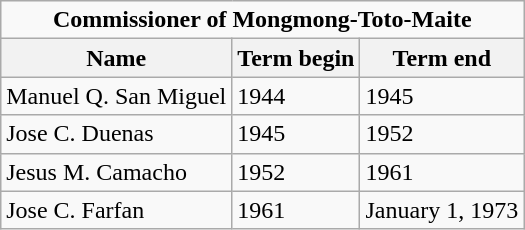<table class="wikitable">
<tr>
<td colspan="3" align=center><strong>Commissioner of Mongmong-Toto-Maite</strong></td>
</tr>
<tr>
<th>Name</th>
<th>Term begin</th>
<th>Term end</th>
</tr>
<tr>
<td>Manuel Q. San Miguel</td>
<td>1944</td>
<td>1945</td>
</tr>
<tr>
<td>Jose C. Duenas</td>
<td>1945</td>
<td>1952</td>
</tr>
<tr>
<td>Jesus M. Camacho</td>
<td>1952</td>
<td>1961</td>
</tr>
<tr>
<td>Jose C. Farfan</td>
<td>1961</td>
<td>January 1, 1973</td>
</tr>
</table>
